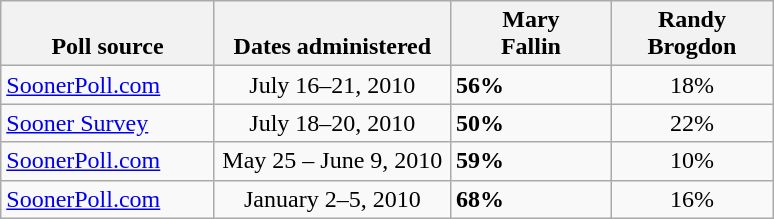<table class="wikitable">
<tr valign=bottom>
<th style="width:135px;">Poll source</th>
<th style="width:150px;">Dates administered</th>
<th style="width:100px;">Mary<br>Fallin</th>
<th style="width:100px;">Randy<br>Brogdon</th>
</tr>
<tr>
<td><a href='#'>SoonerPoll.com</a></td>
<td align=center>July 16–21, 2010</td>
<td><strong>56%</strong></td>
<td align=center>18%</td>
</tr>
<tr>
<td><a href='#'>Sooner Survey</a></td>
<td align=center>July 18–20, 2010</td>
<td><strong>50%</strong></td>
<td align=center>22%</td>
</tr>
<tr>
<td><a href='#'>SoonerPoll.com</a></td>
<td align=center>May 25 – June 9, 2010</td>
<td><strong>59%</strong></td>
<td align=center>10%</td>
</tr>
<tr>
<td><a href='#'>SoonerPoll.com</a></td>
<td align=center>January 2–5, 2010</td>
<td><strong>68%</strong></td>
<td align=center>16%</td>
</tr>
</table>
